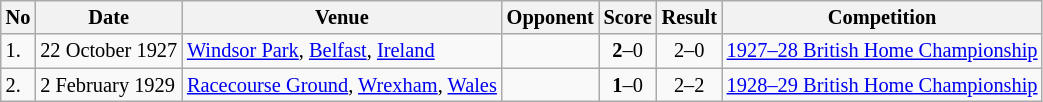<table class="wikitable" style="font-size:85%;">
<tr>
<th>No</th>
<th>Date</th>
<th>Venue</th>
<th>Opponent</th>
<th>Score</th>
<th>Result</th>
<th>Competition</th>
</tr>
<tr>
<td>1.</td>
<td>22 October 1927</td>
<td><a href='#'>Windsor Park</a>, <a href='#'>Belfast</a>, <a href='#'>Ireland</a></td>
<td></td>
<td align=center><strong>2</strong>–0</td>
<td align=center>2–0</td>
<td><a href='#'>1927–28 British Home Championship</a></td>
</tr>
<tr>
<td>2.</td>
<td>2 February 1929</td>
<td><a href='#'>Racecourse Ground</a>, <a href='#'>Wrexham</a>, <a href='#'>Wales</a></td>
<td></td>
<td align=center><strong>1</strong>–0</td>
<td align=center>2–2</td>
<td><a href='#'>1928–29 British Home Championship</a></td>
</tr>
</table>
